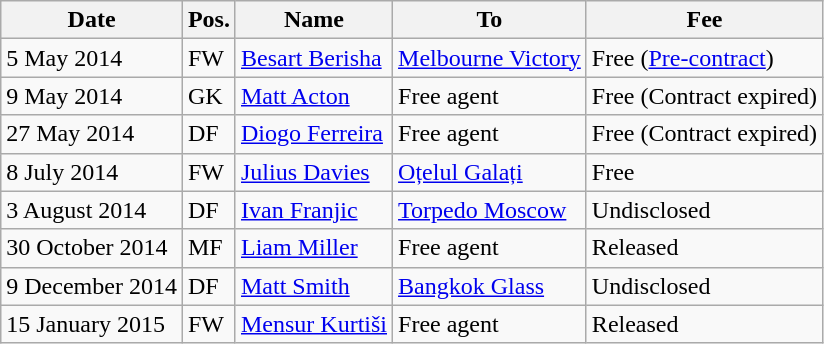<table class="wikitable sortable">
<tr>
<th>Date</th>
<th>Pos.</th>
<th>Name</th>
<th>To</th>
<th>Fee</th>
</tr>
<tr>
<td>5 May 2014</td>
<td>FW</td>
<td> <a href='#'>Besart Berisha</a></td>
<td> <a href='#'>Melbourne Victory</a></td>
<td>Free (<a href='#'>Pre-contract</a>)</td>
</tr>
<tr>
<td>9 May 2014</td>
<td>GK</td>
<td> <a href='#'>Matt Acton</a></td>
<td>Free agent</td>
<td>Free (Contract expired)</td>
</tr>
<tr>
<td>27 May 2014</td>
<td>DF</td>
<td> <a href='#'>Diogo Ferreira</a></td>
<td>Free agent</td>
<td>Free (Contract expired)</td>
</tr>
<tr>
<td>8 July 2014</td>
<td>FW</td>
<td> <a href='#'>Julius Davies</a></td>
<td> <a href='#'>Oțelul Galați</a></td>
<td>Free</td>
</tr>
<tr>
<td>3 August 2014</td>
<td>DF</td>
<td> <a href='#'>Ivan Franjic</a></td>
<td> <a href='#'>Torpedo Moscow</a></td>
<td>Undisclosed</td>
</tr>
<tr>
<td>30 October 2014</td>
<td>MF</td>
<td> <a href='#'>Liam Miller</a></td>
<td>Free agent</td>
<td>Released</td>
</tr>
<tr>
<td>9 December 2014</td>
<td>DF</td>
<td> <a href='#'>Matt Smith</a></td>
<td> <a href='#'>Bangkok Glass</a></td>
<td>Undisclosed</td>
</tr>
<tr>
<td>15 January 2015</td>
<td>FW</td>
<td> <a href='#'>Mensur Kurtiši</a></td>
<td>Free agent</td>
<td>Released</td>
</tr>
</table>
